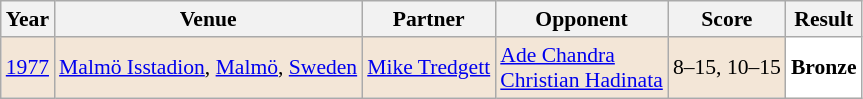<table class="sortable wikitable" style="font-size: 90%;">
<tr>
<th>Year</th>
<th>Venue</th>
<th>Partner</th>
<th>Opponent</th>
<th>Score</th>
<th>Result</th>
</tr>
<tr style="background:#F3E6D7">
<td align="center"><a href='#'>1977</a></td>
<td align="left"><a href='#'>Malmö Isstadion</a>, <a href='#'>Malmö</a>, <a href='#'>Sweden</a></td>
<td align="left"> <a href='#'>Mike Tredgett</a></td>
<td> <a href='#'>Ade Chandra</a> <br> <a href='#'>Christian Hadinata</a></td>
<td align="left">8–15, 10–15</td>
<td style="text-align:left; background:white"> <strong>Bronze</strong></td>
</tr>
</table>
